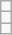<table class="wikitable">
<tr>
<td></td>
</tr>
<tr>
<td></td>
</tr>
<tr>
<td></td>
</tr>
</table>
